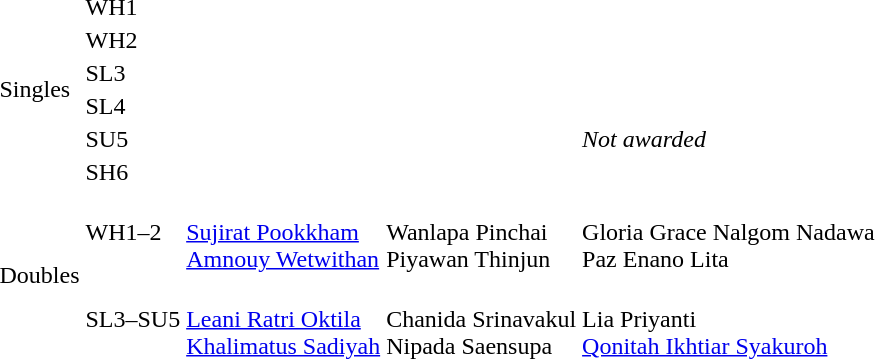<table>
<tr>
<td rowspan="8">Singles</td>
<td>WH1</td>
<td></td>
<td></td>
<td></td>
</tr>
<tr>
<td rowspan="2">WH2</td>
<td rowspan="2"></td>
<td rowspan="2"></td>
<td></td>
</tr>
<tr>
<td></td>
</tr>
<tr>
<td rowspan="2">SL3</td>
<td rowspan="2"></td>
<td rowspan="2"></td>
<td></td>
</tr>
<tr>
<td></td>
</tr>
<tr>
<td>SL4</td>
<td></td>
<td></td>
<td></td>
</tr>
<tr>
<td>SU5</td>
<td></td>
<td></td>
<td nowrap valign="top"><em>Not awarded</em></td>
</tr>
<tr>
<td>SH6</td>
<td></td>
<td></td>
<td></td>
</tr>
<tr>
<td rowspan="2">Doubles</td>
<td>WH1–2</td>
<td><br><a href='#'>Sujirat Pookkham</a><br><a href='#'>Amnouy Wetwithan</a></td>
<td><br>Wanlapa Pinchai<br>Piyawan Thinjun</td>
<td><br>Gloria Grace Nalgom Nadawa<br>Paz Enano Lita</td>
</tr>
<tr>
<td>SL3–SU5</td>
<td><br><a href='#'>Leani Ratri Oktila</a><br><a href='#'>Khalimatus Sadiyah</a></td>
<td><br>Chanida Srinavakul<br>Nipada Saensupa</td>
<td><br>Lia Priyanti<br><a href='#'>Qonitah Ikhtiar Syakuroh</a></td>
</tr>
</table>
